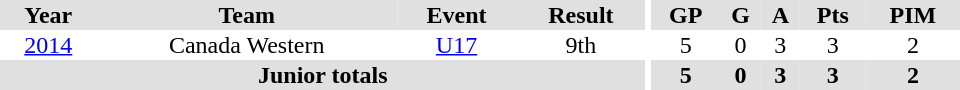<table border="0" cellpadding="1" cellspacing="0" ID="Table3" style="text-align:center; width:40em">
<tr bgcolor="#e0e0e0">
<th>Year</th>
<th>Team</th>
<th>Event</th>
<th>Result</th>
<th rowspan="99" bgcolor="#ffffff"></th>
<th>GP</th>
<th>G</th>
<th>A</th>
<th>Pts</th>
<th>PIM</th>
</tr>
<tr>
<td><a href='#'>2014</a></td>
<td>Canada Western</td>
<td><a href='#'>U17</a></td>
<td>9th</td>
<td>5</td>
<td>0</td>
<td>3</td>
<td>3</td>
<td>2</td>
</tr>
<tr bgcolor="#e0e0e0">
<th colspan="4">Junior totals</th>
<th>5</th>
<th>0</th>
<th>3</th>
<th>3</th>
<th>2</th>
</tr>
</table>
